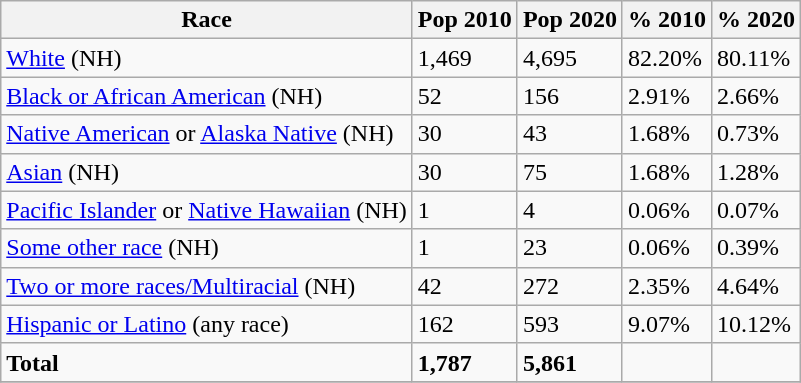<table class="wikitable">
<tr>
<th>Race</th>
<th>Pop 2010</th>
<th>Pop 2020</th>
<th>% 2010</th>
<th>% 2020</th>
</tr>
<tr>
<td><a href='#'>White</a> (NH)</td>
<td>1,469</td>
<td>4,695</td>
<td>82.20%</td>
<td>80.11%</td>
</tr>
<tr>
<td><a href='#'>Black or African American</a> (NH)</td>
<td>52</td>
<td>156</td>
<td>2.91%</td>
<td>2.66%</td>
</tr>
<tr>
<td><a href='#'>Native American</a> or <a href='#'>Alaska Native</a> (NH)</td>
<td>30</td>
<td>43</td>
<td>1.68%</td>
<td>0.73%</td>
</tr>
<tr>
<td><a href='#'>Asian</a> (NH)</td>
<td>30</td>
<td>75</td>
<td>1.68%</td>
<td>1.28%</td>
</tr>
<tr>
<td><a href='#'>Pacific Islander</a> or <a href='#'>Native Hawaiian</a> (NH)</td>
<td>1</td>
<td>4</td>
<td>0.06%</td>
<td>0.07%</td>
</tr>
<tr>
<td><a href='#'>Some other race</a> (NH)</td>
<td>1</td>
<td>23</td>
<td>0.06%</td>
<td>0.39%</td>
</tr>
<tr>
<td><a href='#'>Two or more races/Multiracial</a> (NH)</td>
<td>42</td>
<td>272</td>
<td>2.35%</td>
<td>4.64%</td>
</tr>
<tr>
<td><a href='#'>Hispanic or Latino</a> (any race)</td>
<td>162</td>
<td>593</td>
<td>9.07%</td>
<td>10.12%</td>
</tr>
<tr>
<td><strong>Total</strong></td>
<td><strong>1,787</strong></td>
<td><strong>5,861</strong></td>
<td></td>
<td></td>
</tr>
<tr>
</tr>
</table>
